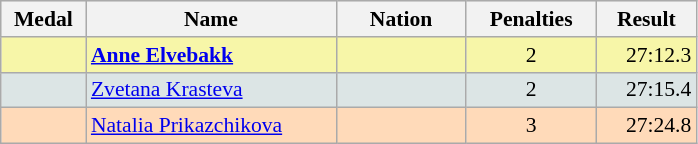<table class=wikitable style="border:1px solid #AAAAAA;font-size:90%">
<tr bgcolor="#E4E4E4">
<th style="border-bottom:1px solid #AAAAAA" width=50>Medal</th>
<th style="border-bottom:1px solid #AAAAAA" width=160>Name</th>
<th style="border-bottom:1px solid #AAAAAA" width=80>Nation</th>
<th style="border-bottom:1px solid #AAAAAA" width=80>Penalties</th>
<th style="border-bottom:1px solid #AAAAAA" width=60>Result</th>
</tr>
<tr bgcolor="#F7F6A8">
<td align="center"></td>
<td><strong><a href='#'>Anne Elvebakk</a></strong></td>
<td align="center"></td>
<td align="center">2</td>
<td align="right">27:12.3</td>
</tr>
<tr bgcolor="#DCE5E5">
<td align="center"></td>
<td><a href='#'>Zvetana Krasteva</a></td>
<td align="center"></td>
<td align="center">2</td>
<td align="right">27:15.4</td>
</tr>
<tr bgcolor="#FFDAB9">
<td align="center"></td>
<td><a href='#'>Natalia Prikazchikova</a></td>
<td align="center"></td>
<td align="center">3</td>
<td align="right">27:24.8</td>
</tr>
</table>
